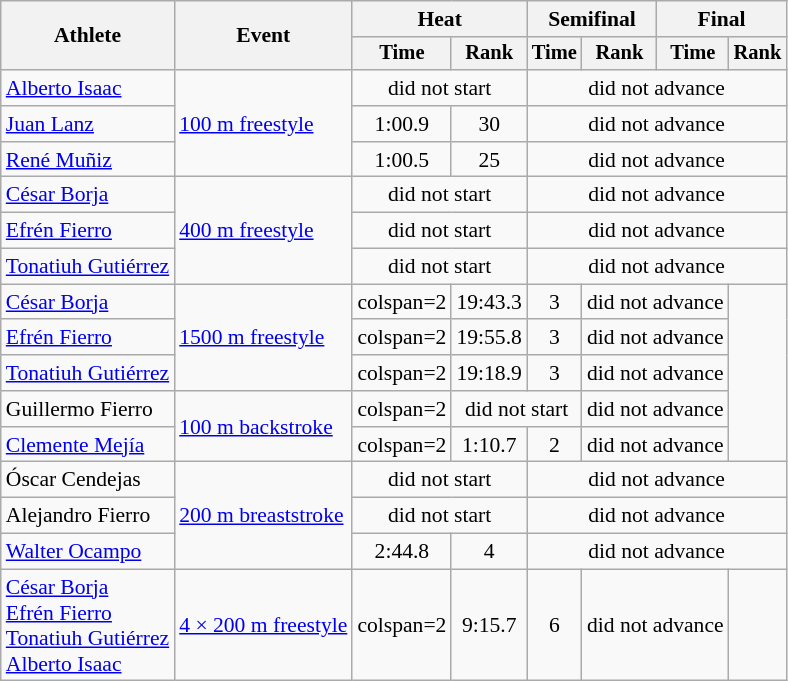<table class=wikitable style="font-size:90%">
<tr>
<th rowspan=2>Athlete</th>
<th rowspan=2>Event</th>
<th colspan=2>Heat</th>
<th colspan=2>Semifinal</th>
<th colspan=2>Final</th>
</tr>
<tr style="font-size:95%">
<th>Time</th>
<th>Rank</th>
<th>Time</th>
<th>Rank</th>
<th>Time</th>
<th>Rank</th>
</tr>
<tr align=center>
<td align=left><a href='#'>Alberto Isaac</a></td>
<td align=left rowspan=3><a href='#'>100 m freestyle</a></td>
<td colspan=2>did not start</td>
<td colspan=4>did not advance</td>
</tr>
<tr align=center>
<td align=left><a href='#'>Juan Lanz</a></td>
<td>1:00.9</td>
<td>30</td>
<td colspan=4>did not advance</td>
</tr>
<tr align=center>
<td align=left><a href='#'>René Muñiz</a></td>
<td>1:00.5</td>
<td>25</td>
<td colspan=4>did not advance</td>
</tr>
<tr align=center>
<td align=left><a href='#'>César Borja</a></td>
<td align=left rowspan=3><a href='#'>400 m freestyle</a></td>
<td colspan=2>did not start</td>
<td colspan=4>did not advance</td>
</tr>
<tr align=center>
<td align=left><a href='#'>Efrén Fierro</a></td>
<td colspan=2>did not start</td>
<td colspan=4>did not advance</td>
</tr>
<tr align=center>
<td align=left><a href='#'>Tonatiuh Gutiérrez</a></td>
<td colspan=2>did not start</td>
<td colspan=4>did not advance</td>
</tr>
<tr align=center>
<td align=left><a href='#'>César Borja</a></td>
<td align=left rowspan=3><a href='#'>1500 m freestyle</a></td>
<td>colspan=2 </td>
<td>19:43.3</td>
<td>3</td>
<td colspan=2>did not advance</td>
</tr>
<tr align=center>
<td align=left><a href='#'>Efrén Fierro</a></td>
<td>colspan=2 </td>
<td>19:55.8</td>
<td>3</td>
<td colspan=2>did not advance</td>
</tr>
<tr align=center>
<td align=left><a href='#'>Tonatiuh Gutiérrez</a></td>
<td>colspan=2 </td>
<td>19:18.9</td>
<td>3</td>
<td colspan=2>did not advance</td>
</tr>
<tr align=center>
<td align=left>Guillermo Fierro</td>
<td align=left rowspan=2><a href='#'>100 m backstroke</a></td>
<td>colspan=2 </td>
<td colspan=2>did not start</td>
<td colspan=2>did not advance</td>
</tr>
<tr align=center>
<td align=left><a href='#'>Clemente Mejía</a></td>
<td>colspan=2 </td>
<td>1:10.7</td>
<td>2</td>
<td colspan=2>did not advance</td>
</tr>
<tr align=center>
<td align=left>Óscar Cendejas</td>
<td align=left rowspan=3><a href='#'>200 m breaststroke</a></td>
<td colspan=2>did not start</td>
<td colspan=4>did not advance</td>
</tr>
<tr align=center>
<td align=left>Alejandro Fierro</td>
<td colspan=2>did not start</td>
<td colspan=4>did not advance</td>
</tr>
<tr align=center>
<td align=left><a href='#'>Walter Ocampo</a></td>
<td>2:44.8</td>
<td>4</td>
<td colspan=4>did not advance</td>
</tr>
<tr align=center>
<td align=left><a href='#'>César Borja</a><br><a href='#'>Efrén Fierro</a><br><a href='#'>Tonatiuh Gutiérrez</a><br><a href='#'>Alberto Isaac</a></td>
<td align=left><a href='#'>4 × 200 m freestyle</a></td>
<td>colspan=2 </td>
<td>9:15.7</td>
<td>6</td>
<td colspan=2>did not advance</td>
</tr>
</table>
